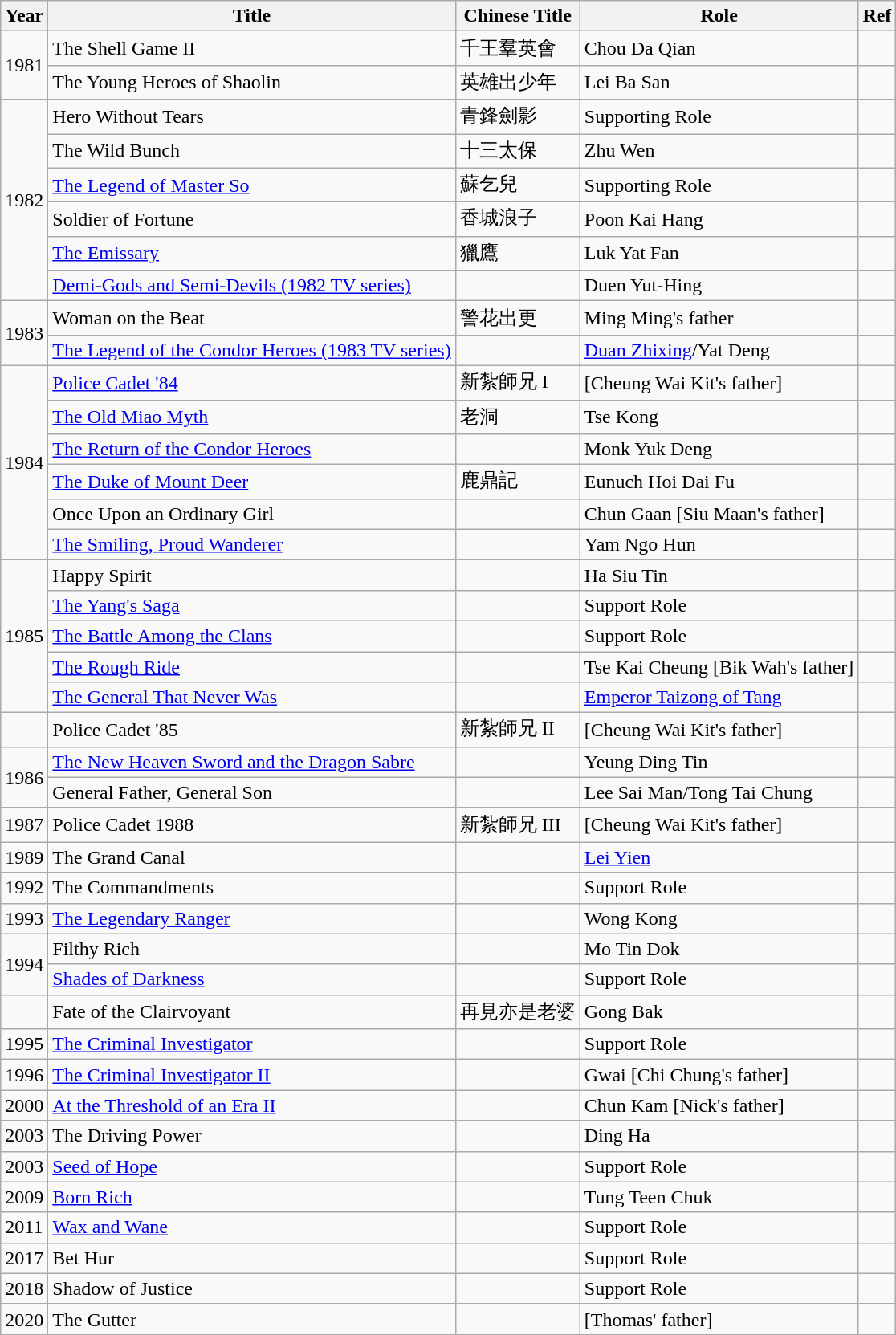<table class="wikitable">
<tr>
<th>Year</th>
<th>Title</th>
<th>Chinese Title</th>
<th>Role</th>
<th>Ref</th>
</tr>
<tr>
<td rowspan="2">1981</td>
<td>The Shell Game II</td>
<td>千王羣英會</td>
<td>Chou Da Qian</td>
<td></td>
</tr>
<tr>
<td>The Young Heroes of Shaolin</td>
<td>英雄出少年</td>
<td>Lei Ba San</td>
<td></td>
</tr>
<tr>
<td rowspan="6">1982</td>
<td>Hero Without Tears</td>
<td>青鋒劍影</td>
<td>Supporting Role</td>
<td></td>
</tr>
<tr>
<td>The Wild Bunch</td>
<td>十三太保</td>
<td>Zhu Wen</td>
<td></td>
</tr>
<tr>
<td><a href='#'>The Legend of Master So</a></td>
<td>蘇乞兒</td>
<td>Supporting Role</td>
<td></td>
</tr>
<tr>
<td>Soldier of Fortune</td>
<td>香城浪子</td>
<td>Poon Kai Hang</td>
<td></td>
</tr>
<tr>
<td><a href='#'>The Emissary</a></td>
<td>獵鷹</td>
<td>Luk Yat Fan</td>
<td></td>
</tr>
<tr>
<td><a href='#'>Demi-Gods and Semi-Devils (1982 TV series)</a></td>
<td></td>
<td>Duen Yut-Hing</td>
</tr>
<tr>
<td rowspan="2">1983</td>
<td>Woman on the Beat</td>
<td>警花出更</td>
<td>Ming Ming's father</td>
<td></td>
</tr>
<tr>
<td><a href='#'>The Legend of the Condor Heroes (1983 TV series)</a></td>
<td></td>
<td><a href='#'>Duan Zhixing</a>/Yat Deng</td>
</tr>
<tr>
<td rowspan="6">1984</td>
<td><a href='#'>Police Cadet '84</a></td>
<td>新紮師兄 I</td>
<td>[Cheung Wai Kit's father]</td>
<td></td>
</tr>
<tr>
<td><a href='#'>The Old Miao Myth</a></td>
<td>老洞</td>
<td>Tse Kong</td>
<td></td>
</tr>
<tr>
<td><a href='#'>The Return of the Condor Heroes</a></td>
<td></td>
<td>Monk Yuk Deng</td>
<td></td>
</tr>
<tr>
<td><a href='#'>The Duke of Mount Deer</a></td>
<td>鹿鼎記</td>
<td>Eunuch Hoi Dai Fu</td>
<td></td>
</tr>
<tr>
<td>Once Upon an Ordinary Girl</td>
<td></td>
<td>Chun Gaan [Siu Maan's father]</td>
<td></td>
</tr>
<tr>
<td><a href='#'>The Smiling, Proud Wanderer</a></td>
<td></td>
<td>Yam Ngo Hun</td>
<td></td>
</tr>
<tr>
<td rowspan="5">1985</td>
<td>Happy Spirit</td>
<td></td>
<td>Ha Siu Tin</td>
<td></td>
</tr>
<tr>
<td><a href='#'>The Yang's Saga</a></td>
<td></td>
<td>Support Role</td>
<td></td>
</tr>
<tr>
<td><a href='#'>The Battle Among the Clans</a></td>
<td></td>
<td>Support Role</td>
<td></td>
</tr>
<tr>
<td><a href='#'>The Rough Ride</a></td>
<td></td>
<td>Tse Kai Cheung [Bik Wah's father]</td>
<td></td>
</tr>
<tr>
<td><a href='#'>The General That Never Was</a></td>
<td></td>
<td><a href='#'>Emperor Taizong of Tang</a></td>
<td></td>
</tr>
<tr>
<td></td>
<td>Police Cadet '85</td>
<td>新紮師兄 II</td>
<td>[Cheung Wai Kit's father]</td>
<td></td>
</tr>
<tr>
<td rowspan="2">1986</td>
<td><a href='#'>The New Heaven Sword and the Dragon Sabre</a></td>
<td></td>
<td>Yeung Ding Tin</td>
<td></td>
</tr>
<tr>
<td>General Father, General Son</td>
<td></td>
<td>Lee Sai Man/Tong Tai Chung</td>
<td></td>
</tr>
<tr>
<td>1987</td>
<td>Police Cadet 1988</td>
<td>新紮師兄 III</td>
<td>[Cheung Wai Kit's father]</td>
<td></td>
</tr>
<tr>
<td>1989</td>
<td>The Grand Canal</td>
<td></td>
<td><a href='#'>Lei Yien</a></td>
</tr>
<tr>
<td>1992</td>
<td>The Commandments</td>
<td></td>
<td>Support Role</td>
<td></td>
</tr>
<tr>
<td>1993</td>
<td><a href='#'>The Legendary Ranger</a></td>
<td></td>
<td>Wong Kong</td>
<td></td>
</tr>
<tr>
<td rowspan="2">1994</td>
<td>Filthy Rich</td>
<td></td>
<td>Mo Tin Dok</td>
<td></td>
</tr>
<tr>
<td><a href='#'>Shades of Darkness</a></td>
<td></td>
<td>Support Role</td>
<td></td>
</tr>
<tr>
<td></td>
<td>Fate of the Clairvoyant</td>
<td>再見亦是老婆</td>
<td>Gong Bak</td>
<td></td>
</tr>
<tr>
<td>1995</td>
<td><a href='#'>The Criminal Investigator</a></td>
<td></td>
<td>Support Role</td>
<td></td>
</tr>
<tr>
<td>1996</td>
<td><a href='#'>The Criminal Investigator II</a></td>
<td></td>
<td>Gwai [Chi Chung's father]</td>
<td></td>
</tr>
<tr>
<td>2000</td>
<td><a href='#'>At the Threshold of an Era II</a></td>
<td></td>
<td>Chun Kam [Nick's father]</td>
<td></td>
</tr>
<tr>
<td>2003</td>
<td>The Driving Power</td>
<td></td>
<td>Ding Ha</td>
<td></td>
</tr>
<tr>
<td>2003</td>
<td><a href='#'>Seed of Hope</a></td>
<td></td>
<td>Support Role</td>
<td></td>
</tr>
<tr>
<td>2009</td>
<td><a href='#'>Born Rich</a></td>
<td></td>
<td>Tung Teen Chuk</td>
<td></td>
</tr>
<tr>
<td>2011</td>
<td><a href='#'>Wax and Wane</a></td>
<td></td>
<td>Support Role</td>
<td></td>
</tr>
<tr>
<td>2017</td>
<td>Bet Hur</td>
<td></td>
<td>Support Role</td>
<td></td>
</tr>
<tr>
<td>2018</td>
<td>Shadow of Justice</td>
<td></td>
<td>Support Role</td>
<td></td>
</tr>
<tr>
<td>2020</td>
<td>The Gutter</td>
<td></td>
<td>[Thomas' father]</td>
<td></td>
</tr>
</table>
